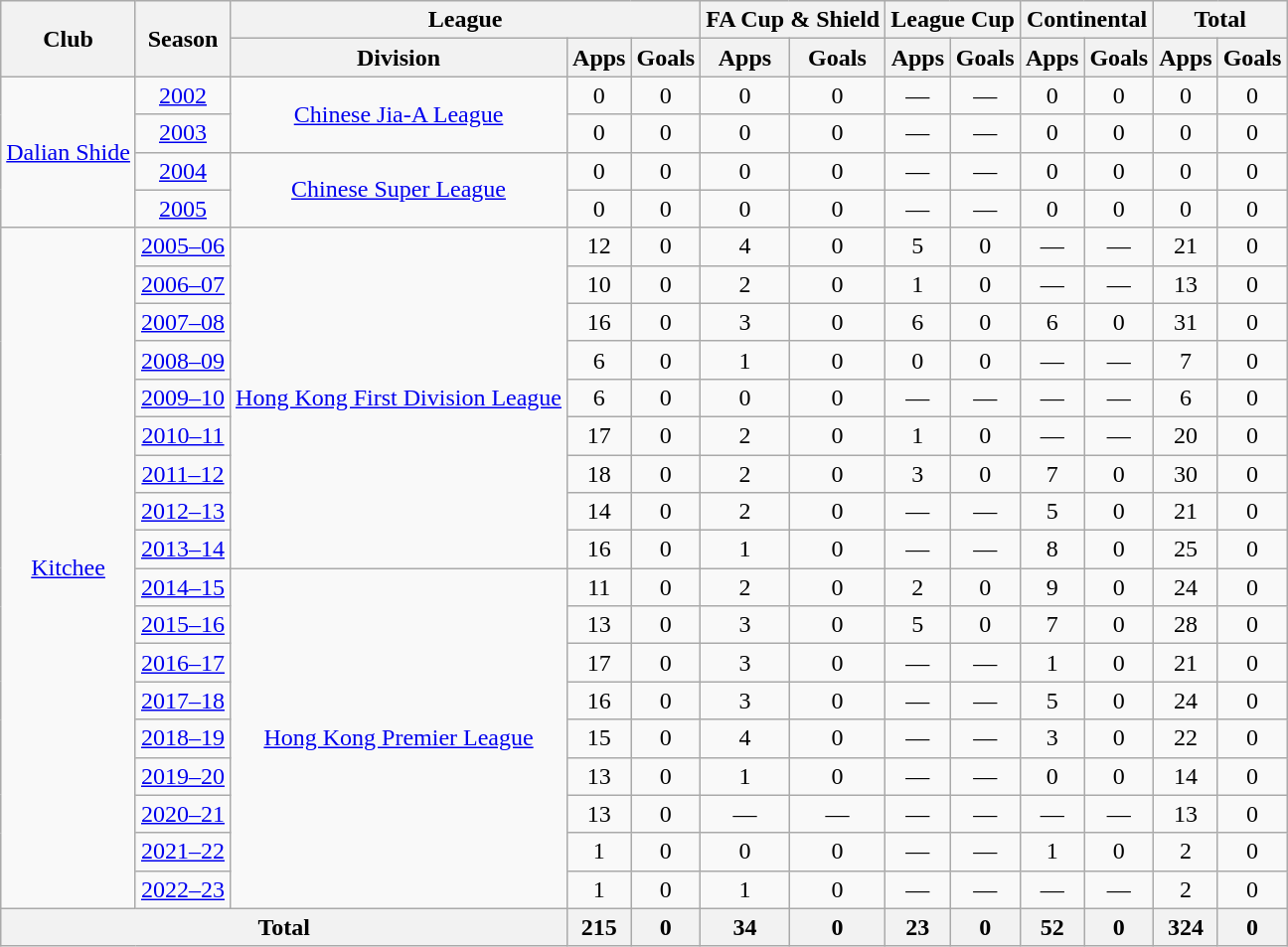<table class="wikitable" style="text-align: center;">
<tr>
<th rowspan="2">Club</th>
<th rowspan="2">Season</th>
<th colspan="3">League</th>
<th colspan="2">FA Cup & Shield</th>
<th colspan="2">League Cup</th>
<th colspan="2">Continental</th>
<th colspan="2">Total</th>
</tr>
<tr>
<th>Division</th>
<th>Apps</th>
<th>Goals</th>
<th>Apps</th>
<th>Goals</th>
<th>Apps</th>
<th>Goals</th>
<th>Apps</th>
<th>Goals</th>
<th>Apps</th>
<th>Goals</th>
</tr>
<tr>
<td rowspan="4" align="centre"><a href='#'>Dalian Shide</a></td>
<td><a href='#'>2002</a></td>
<td rowspan="2" align="centre"><a href='#'>Chinese Jia-A League</a></td>
<td>0</td>
<td>0</td>
<td>0</td>
<td>0</td>
<td>—</td>
<td>—</td>
<td>0</td>
<td>0</td>
<td>0</td>
<td>0</td>
</tr>
<tr>
<td><a href='#'>2003</a></td>
<td>0</td>
<td>0</td>
<td>0</td>
<td>0</td>
<td>—</td>
<td>—</td>
<td>0</td>
<td>0</td>
<td>0</td>
<td>0</td>
</tr>
<tr>
<td><a href='#'>2004</a></td>
<td rowspan="2" align="centre"><a href='#'>Chinese Super League</a></td>
<td>0</td>
<td>0</td>
<td>0</td>
<td>0</td>
<td>—</td>
<td>—</td>
<td>0</td>
<td>0</td>
<td>0</td>
<td>0</td>
</tr>
<tr>
<td><a href='#'>2005</a></td>
<td>0</td>
<td>0</td>
<td>0</td>
<td>0</td>
<td>—</td>
<td>—</td>
<td>0</td>
<td>0</td>
<td>0</td>
<td>0</td>
</tr>
<tr>
<td rowspan="18" align="centre"><a href='#'>Kitchee</a></td>
<td><a href='#'>2005–06</a></td>
<td rowspan="9" align="centre"><a href='#'>Hong Kong First Division League</a></td>
<td>12</td>
<td>0</td>
<td>4</td>
<td>0</td>
<td>5</td>
<td>0</td>
<td>—</td>
<td>—</td>
<td>21</td>
<td>0</td>
</tr>
<tr>
<td><a href='#'>2006–07</a></td>
<td>10</td>
<td>0</td>
<td>2</td>
<td>0</td>
<td>1</td>
<td>0</td>
<td>—</td>
<td>—</td>
<td>13</td>
<td>0</td>
</tr>
<tr>
<td><a href='#'>2007–08</a></td>
<td>16</td>
<td>0</td>
<td>3</td>
<td>0</td>
<td>6</td>
<td>0</td>
<td>6</td>
<td>0</td>
<td>31</td>
<td>0</td>
</tr>
<tr>
<td><a href='#'>2008–09</a></td>
<td>6</td>
<td>0</td>
<td>1</td>
<td>0</td>
<td>0</td>
<td>0</td>
<td>—</td>
<td>—</td>
<td>7</td>
<td>0</td>
</tr>
<tr>
<td><a href='#'>2009–10</a></td>
<td>6</td>
<td>0</td>
<td>0</td>
<td>0</td>
<td>—</td>
<td>—</td>
<td>—</td>
<td>—</td>
<td>6</td>
<td>0</td>
</tr>
<tr>
<td><a href='#'>2010–11</a></td>
<td>17</td>
<td>0</td>
<td>2</td>
<td>0</td>
<td>1</td>
<td>0</td>
<td>—</td>
<td>—</td>
<td>20</td>
<td>0</td>
</tr>
<tr>
<td><a href='#'>2011–12</a></td>
<td>18</td>
<td>0</td>
<td>2</td>
<td>0</td>
<td>3</td>
<td>0</td>
<td>7</td>
<td>0</td>
<td>30</td>
<td>0</td>
</tr>
<tr>
<td><a href='#'>2012–13</a></td>
<td>14</td>
<td>0</td>
<td>2</td>
<td>0</td>
<td>—</td>
<td>—</td>
<td>5</td>
<td>0</td>
<td>21</td>
<td>0</td>
</tr>
<tr>
<td><a href='#'>2013–14</a></td>
<td>16</td>
<td>0</td>
<td>1</td>
<td>0</td>
<td>—</td>
<td>—</td>
<td>8</td>
<td>0</td>
<td>25</td>
<td>0</td>
</tr>
<tr>
<td><a href='#'>2014–15</a></td>
<td rowspan="9" align="centre"><a href='#'>Hong Kong Premier League</a></td>
<td>11</td>
<td>0</td>
<td>2</td>
<td>0</td>
<td>2</td>
<td>0</td>
<td>9</td>
<td>0</td>
<td>24</td>
<td>0</td>
</tr>
<tr>
<td><a href='#'>2015–16</a></td>
<td>13</td>
<td>0</td>
<td>3</td>
<td>0</td>
<td>5</td>
<td>0</td>
<td>7</td>
<td>0</td>
<td>28</td>
<td>0</td>
</tr>
<tr>
<td><a href='#'>2016–17</a></td>
<td>17</td>
<td>0</td>
<td>3</td>
<td>0</td>
<td>—</td>
<td>—</td>
<td>1</td>
<td>0</td>
<td>21</td>
<td>0</td>
</tr>
<tr>
<td><a href='#'>2017–18</a></td>
<td>16</td>
<td>0</td>
<td>3</td>
<td>0</td>
<td>—</td>
<td>—</td>
<td>5</td>
<td>0</td>
<td>24</td>
<td>0</td>
</tr>
<tr>
<td><a href='#'>2018–19</a></td>
<td>15</td>
<td>0</td>
<td>4</td>
<td>0</td>
<td>—</td>
<td>—</td>
<td>3</td>
<td>0</td>
<td>22</td>
<td>0</td>
</tr>
<tr>
<td><a href='#'>2019–20</a></td>
<td>13</td>
<td>0</td>
<td>1</td>
<td>0</td>
<td>—</td>
<td>—</td>
<td>0</td>
<td>0</td>
<td>14</td>
<td>0</td>
</tr>
<tr>
<td><a href='#'>2020–21</a></td>
<td>13</td>
<td>0</td>
<td>—</td>
<td>—</td>
<td>—</td>
<td>—</td>
<td>—</td>
<td>—</td>
<td>13</td>
<td>0</td>
</tr>
<tr>
<td><a href='#'>2021–22</a></td>
<td>1</td>
<td>0</td>
<td>0</td>
<td>0</td>
<td>—</td>
<td>—</td>
<td>1</td>
<td>0</td>
<td>2</td>
<td>0</td>
</tr>
<tr>
<td><a href='#'>2022–23</a></td>
<td>1</td>
<td>0</td>
<td>1</td>
<td>0</td>
<td>—</td>
<td>—</td>
<td>—</td>
<td>—</td>
<td>2</td>
<td>0</td>
</tr>
<tr>
<th colspan="3">Total</th>
<th>215</th>
<th>0</th>
<th>34</th>
<th>0</th>
<th>23</th>
<th>0</th>
<th>52</th>
<th>0</th>
<th>324</th>
<th>0</th>
</tr>
</table>
